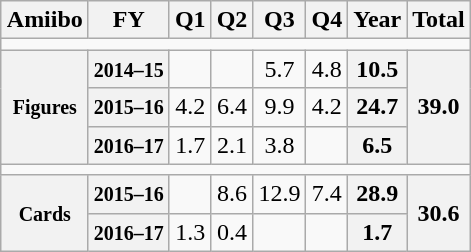<table class="wikitable" style="text-align:center; float:right; margin:10px">
<tr>
<th>Amiibo</th>
<th>FY</th>
<th>Q1</th>
<th>Q2</th>
<th>Q3</th>
<th>Q4</th>
<th>Year</th>
<th>Total</th>
</tr>
<tr>
<td colspan=8></td>
</tr>
<tr>
<th rowspan=3><small>Figures</small><br></th>
<th><small>2014–15</small></th>
<td></td>
<td></td>
<td>5.7</td>
<td>4.8</td>
<th>10.5<br></th>
<th rowspan=3>39.0</th>
</tr>
<tr>
<th><small>2015–16</small></th>
<td>4.2</td>
<td>6.4</td>
<td>9.9</td>
<td>4.2</td>
<th>24.7</th>
</tr>
<tr>
<th><small>2016–17</small></th>
<td>1.7</td>
<td>2.1</td>
<td>3.8</td>
<td></td>
<th>6.5</th>
</tr>
<tr>
<td colspan=8></td>
</tr>
<tr>
<th rowspan=2><small>Cards</small><br></th>
<th><small>2015–16</small></th>
<td></td>
<td>8.6</td>
<td>12.9</td>
<td>7.4</td>
<th>28.9<br></th>
<th rowspan=2>30.6</th>
</tr>
<tr>
<th><small>2016–17</small></th>
<td>1.3</td>
<td>0.4</td>
<td></td>
<td></td>
<th>1.7</th>
</tr>
</table>
